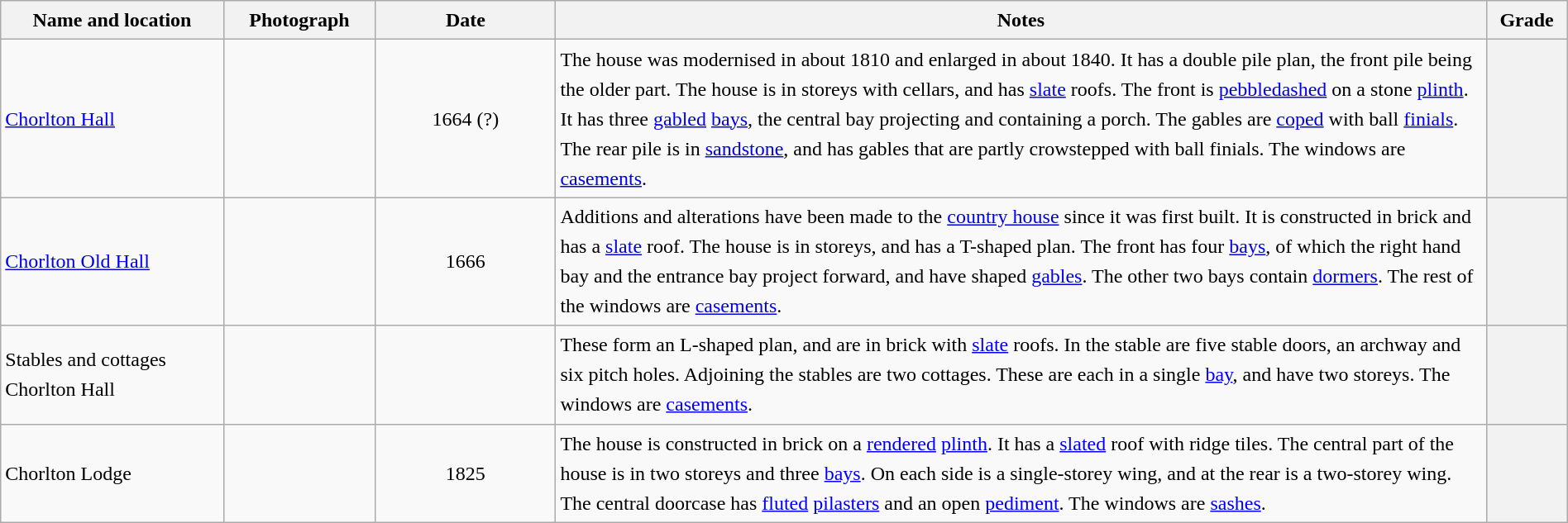<table class="wikitable sortable plainrowheaders" style="width:100%;border:0px;text-align:left;line-height:150%;">
<tr>
<th scope="col"  style="width:150px">Name and location</th>
<th scope="col"  style="width:100px" class="unsortable">Photograph</th>
<th scope="col"  style="width:120px">Date</th>
<th scope="col"  style="width:650px" class="unsortable">Notes</th>
<th scope="col"  style="width:50px">Grade</th>
</tr>
<tr>
<td><a href='#'>Chorlton Hall</a><br><small></small></td>
<td></td>
<td align="center">1664 (?)</td>
<td>The house was modernised in about 1810 and enlarged in about 1840.  It has a double pile plan, the front pile being the older part.  The house is in  storeys with cellars, and has <a href='#'>slate</a> roofs.  The front is <a href='#'>pebbledashed</a> on a stone <a href='#'>plinth</a>.  It has three <a href='#'>gabled</a> <a href='#'>bays</a>, the central bay projecting and containing a porch.  The gables are <a href='#'>coped</a> with ball <a href='#'>finials</a>.  The rear pile is in <a href='#'>sandstone</a>, and has gables that are partly crowstepped with ball finials.  The windows are <a href='#'>casements</a>.</td>
<th></th>
</tr>
<tr>
<td><a href='#'>Chorlton Old Hall</a><br><small></small></td>
<td></td>
<td align="center">1666</td>
<td>Additions and alterations have been made to the <a href='#'>country house</a> since it was first built.  It is constructed in brick and has a <a href='#'>slate</a> roof.  The house is in  storeys, and has a T-shaped plan.  The front has four <a href='#'>bays</a>, of which the right hand bay and the entrance bay project forward, and have shaped <a href='#'>gables</a>.  The other two bays contain <a href='#'>dormers</a>.  The rest of the windows are <a href='#'>casements</a>.</td>
<th></th>
</tr>
<tr>
<td>Stables and cottages<br>Chorlton Hall<br><small></small></td>
<td></td>
<td align="center"></td>
<td>These form an L-shaped plan, and are in brick with <a href='#'>slate</a> roofs.  In the stable are five stable doors, an archway and six pitch holes.  Adjoining the stables are two cottages.  These are each in a single <a href='#'>bay</a>, and have two storeys.  The windows are <a href='#'>casements</a>.</td>
<th></th>
</tr>
<tr>
<td>Chorlton Lodge<br><small></small></td>
<td></td>
<td align="center">1825</td>
<td>The house is constructed in brick on a <a href='#'>rendered</a> <a href='#'>plinth</a>.  It has a <a href='#'>slated</a> roof with ridge tiles.  The central part of the house is in two storeys and three <a href='#'>bays</a>.  On each side is a single-storey wing, and at the rear is a two-storey wing.  The central doorcase has <a href='#'>fluted</a> <a href='#'>pilasters</a> and an open <a href='#'>pediment</a>.  The windows are <a href='#'>sashes</a>.</td>
<th></th>
</tr>
<tr>
</tr>
</table>
